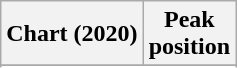<table class="wikitable sortable plainrowheaders" style="text-align:center">
<tr>
<th scope="col">Chart (2020)</th>
<th scope="col">Peak<br> position</th>
</tr>
<tr>
</tr>
<tr>
</tr>
</table>
